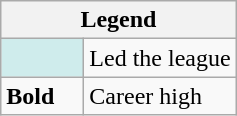<table class="wikitable mw-collapsible mw-collapsed">
<tr>
<th colspan="2">Legend</th>
</tr>
<tr>
<td style="background:#cfecec; width:3em;"></td>
<td>Led the league</td>
</tr>
<tr>
<td><strong>Bold</strong></td>
<td>Career high</td>
</tr>
</table>
